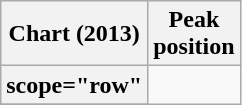<table class="wikitable plainrowheaders">
<tr>
<th>Chart (2013)</th>
<th>Peak<br>position</th>
</tr>
<tr>
<th>scope="row"</th>
</tr>
<tr>
</tr>
</table>
